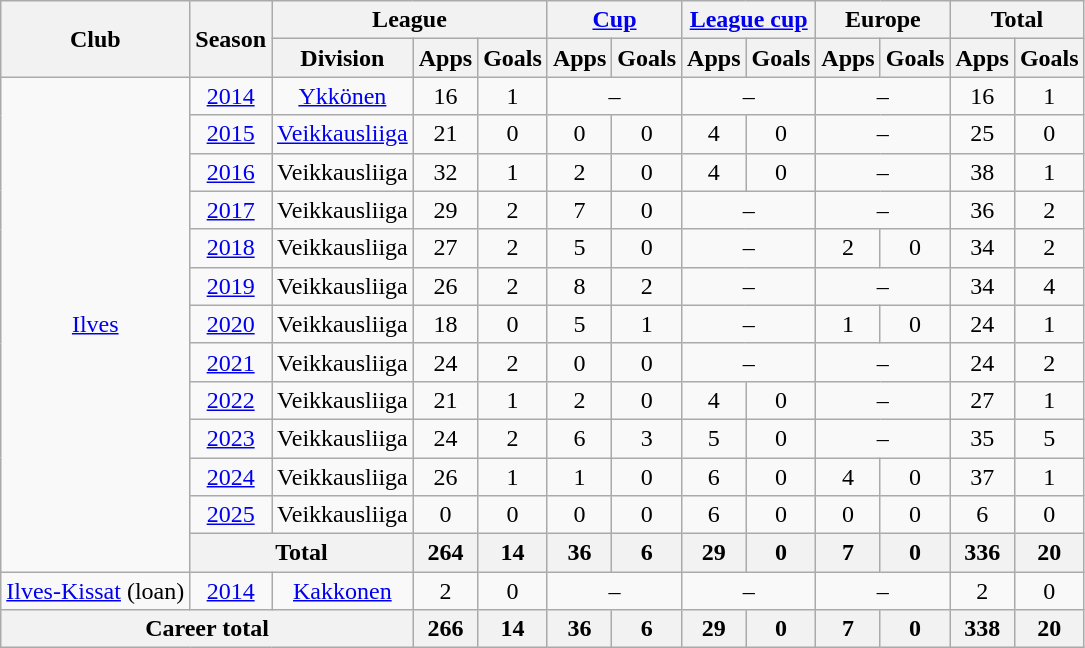<table class="wikitable" style="text-align:center">
<tr>
<th rowspan="2">Club</th>
<th rowspan="2">Season</th>
<th colspan="3">League</th>
<th colspan="2"><a href='#'>Cup</a></th>
<th colspan="2"><a href='#'>League cup</a></th>
<th colspan="2">Europe</th>
<th colspan="2">Total</th>
</tr>
<tr>
<th>Division</th>
<th>Apps</th>
<th>Goals</th>
<th>Apps</th>
<th>Goals</th>
<th>Apps</th>
<th>Goals</th>
<th>Apps</th>
<th>Goals</th>
<th>Apps</th>
<th>Goals</th>
</tr>
<tr>
<td rowspan="13"><a href='#'>Ilves</a></td>
<td><a href='#'>2014</a></td>
<td><a href='#'>Ykkönen</a></td>
<td>16</td>
<td>1</td>
<td colspan="2">–</td>
<td colspan="2">–</td>
<td colspan="2">–</td>
<td>16</td>
<td>1</td>
</tr>
<tr>
<td><a href='#'>2015</a></td>
<td><a href='#'>Veikkausliiga</a></td>
<td>21</td>
<td>0</td>
<td>0</td>
<td>0</td>
<td>4</td>
<td>0</td>
<td colspan="2">–</td>
<td>25</td>
<td>0</td>
</tr>
<tr>
<td><a href='#'>2016</a></td>
<td>Veikkausliiga</td>
<td>32</td>
<td>1</td>
<td>2</td>
<td>0</td>
<td>4</td>
<td>0</td>
<td colspan="2">–</td>
<td>38</td>
<td>1</td>
</tr>
<tr>
<td><a href='#'>2017</a></td>
<td>Veikkausliiga</td>
<td>29</td>
<td>2</td>
<td>7</td>
<td>0</td>
<td colspan="2">–</td>
<td colspan="2">–</td>
<td>36</td>
<td>2</td>
</tr>
<tr>
<td><a href='#'>2018</a></td>
<td>Veikkausliiga</td>
<td>27</td>
<td>2</td>
<td>5</td>
<td>0</td>
<td colspan="2">–</td>
<td>2</td>
<td>0</td>
<td>34</td>
<td>2</td>
</tr>
<tr>
<td><a href='#'>2019</a></td>
<td>Veikkausliiga</td>
<td>26</td>
<td>2</td>
<td>8</td>
<td>2</td>
<td colspan="2">–</td>
<td colspan="2">–</td>
<td>34</td>
<td>4</td>
</tr>
<tr>
<td><a href='#'>2020</a></td>
<td>Veikkausliiga</td>
<td>18</td>
<td>0</td>
<td>5</td>
<td>1</td>
<td colspan="2">–</td>
<td>1</td>
<td>0</td>
<td>24</td>
<td>1</td>
</tr>
<tr>
<td><a href='#'>2021</a></td>
<td>Veikkausliiga</td>
<td>24</td>
<td>2</td>
<td>0</td>
<td>0</td>
<td colspan="2">–</td>
<td colspan="2">–</td>
<td>24</td>
<td>2</td>
</tr>
<tr>
<td><a href='#'>2022</a></td>
<td>Veikkausliiga</td>
<td>21</td>
<td>1</td>
<td>2</td>
<td>0</td>
<td>4</td>
<td>0</td>
<td colspan="2">–</td>
<td>27</td>
<td>1</td>
</tr>
<tr>
<td><a href='#'>2023</a></td>
<td>Veikkausliiga</td>
<td>24</td>
<td>2</td>
<td>6</td>
<td>3</td>
<td>5</td>
<td>0</td>
<td colspan="2">–</td>
<td>35</td>
<td>5</td>
</tr>
<tr>
<td><a href='#'>2024</a></td>
<td>Veikkausliiga</td>
<td>26</td>
<td>1</td>
<td>1</td>
<td>0</td>
<td>6</td>
<td>0</td>
<td>4</td>
<td>0</td>
<td>37</td>
<td>1</td>
</tr>
<tr>
<td><a href='#'>2025</a></td>
<td>Veikkausliiga</td>
<td>0</td>
<td>0</td>
<td>0</td>
<td>0</td>
<td>6</td>
<td>0</td>
<td>0</td>
<td>0</td>
<td>6</td>
<td>0</td>
</tr>
<tr>
<th colspan="2">Total</th>
<th>264</th>
<th>14</th>
<th>36</th>
<th>6</th>
<th>29</th>
<th>0</th>
<th>7</th>
<th>0</th>
<th>336</th>
<th>20</th>
</tr>
<tr>
<td><a href='#'>Ilves-Kissat</a> (loan)</td>
<td><a href='#'>2014</a></td>
<td><a href='#'>Kakkonen</a></td>
<td>2</td>
<td>0</td>
<td colspan="2">–</td>
<td colspan="2">–</td>
<td colspan="2">–</td>
<td>2</td>
<td>0</td>
</tr>
<tr>
<th colspan="3">Career total</th>
<th>266</th>
<th>14</th>
<th>36</th>
<th>6</th>
<th>29</th>
<th>0</th>
<th>7</th>
<th>0</th>
<th>338</th>
<th>20</th>
</tr>
</table>
